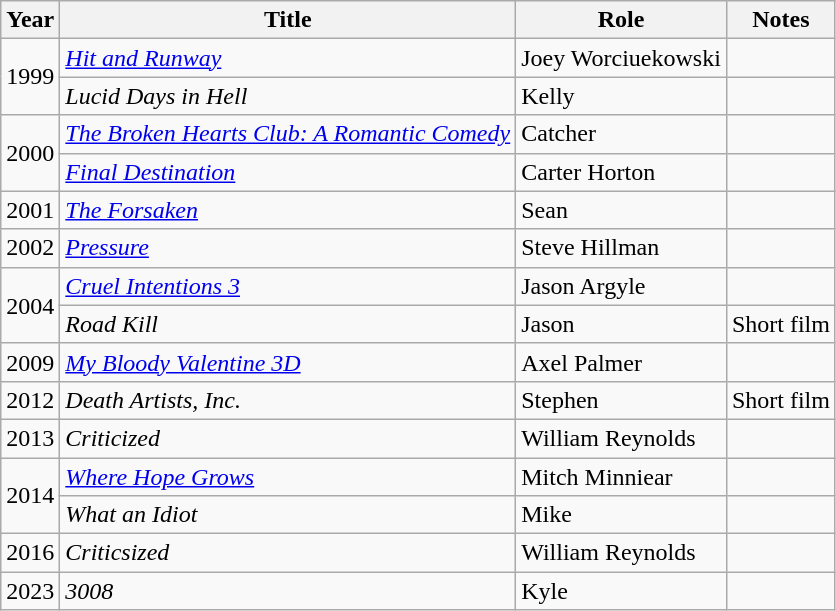<table class="wikitable sortable">
<tr>
<th>Year</th>
<th>Title</th>
<th>Role</th>
<th class="unsortable">Notes</th>
</tr>
<tr>
<td rowspan="2">1999</td>
<td><em><a href='#'>Hit and Runway</a></em></td>
<td>Joey Worciuekowski</td>
<td></td>
</tr>
<tr>
<td><em>Lucid Days in Hell</em></td>
<td>Kelly</td>
<td></td>
</tr>
<tr>
<td rowspan="2">2000</td>
<td><em><a href='#'>The Broken Hearts Club: A Romantic Comedy</a></em></td>
<td>Catcher</td>
<td></td>
</tr>
<tr>
<td><em><a href='#'>Final Destination</a></em></td>
<td>Carter Horton</td>
<td></td>
</tr>
<tr>
<td>2001</td>
<td><em><a href='#'>The Forsaken</a></em></td>
<td>Sean</td>
<td></td>
</tr>
<tr>
<td>2002</td>
<td><em><a href='#'>Pressure</a></em></td>
<td>Steve Hillman</td>
<td></td>
</tr>
<tr>
<td rowspan="2">2004</td>
<td><em><a href='#'>Cruel Intentions 3</a></em></td>
<td>Jason Argyle</td>
<td></td>
</tr>
<tr>
<td><em>Road Kill</em></td>
<td>Jason</td>
<td>Short film</td>
</tr>
<tr>
<td>2009</td>
<td><em><a href='#'>My Bloody Valentine 3D</a></em></td>
<td>Axel Palmer</td>
<td></td>
</tr>
<tr>
<td>2012</td>
<td><em>Death Artists, Inc.</em></td>
<td>Stephen</td>
<td>Short film</td>
</tr>
<tr>
<td>2013</td>
<td><em>Criticized</em></td>
<td>William Reynolds</td>
<td></td>
</tr>
<tr>
<td rowspan="2">2014</td>
<td><em><a href='#'>Where Hope Grows</a></em></td>
<td>Mitch Minniear</td>
<td></td>
</tr>
<tr>
<td><em>What an Idiot</em></td>
<td>Mike</td>
<td></td>
</tr>
<tr>
<td>2016</td>
<td><em>Criticsized</em></td>
<td>William Reynolds</td>
<td></td>
</tr>
<tr>
<td>2023</td>
<td><em>3008</em></td>
<td>Kyle</td>
<td></td>
</tr>
</table>
